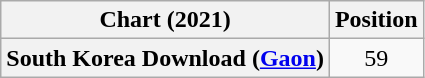<table class="wikitable plainrowheaders" style="text-align:center">
<tr>
<th scope="col">Chart (2021)</th>
<th scope="col">Position</th>
</tr>
<tr>
<th scope="row">South Korea Download (<a href='#'>Gaon</a>)</th>
<td>59</td>
</tr>
</table>
